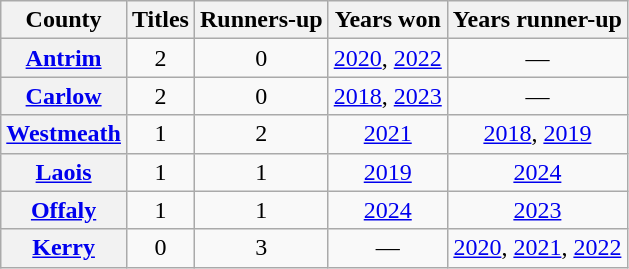<table class="wikitable plainrowheaders sortable">
<tr>
<th scope="col">County</th>
<th scope="col">Titles</th>
<th scope="col">Runners-up</th>
<th class="unsortable" scope="col">Years won</th>
<th class="unsortable" scope="col">Years runner-up</th>
</tr>
<tr>
<th scope="row"> <a href='#'>Antrim</a></th>
<td align="center">2</td>
<td align="center">0</td>
<td align="center"><a href='#'>2020</a>, <a href='#'>2022</a></td>
<td align="center">—</td>
</tr>
<tr>
<th scope="row"> <a href='#'>Carlow</a></th>
<td align="center">2</td>
<td align="center">0</td>
<td align="center"><a href='#'>2018</a>, <a href='#'>2023</a></td>
<td align="center">—</td>
</tr>
<tr>
<th scope="row"> <a href='#'>Westmeath</a></th>
<td align="center">1</td>
<td align="center">2</td>
<td align="center"><a href='#'>2021</a></td>
<td align="center"><a href='#'>2018</a>, <a href='#'>2019</a></td>
</tr>
<tr>
<th scope="row"> <a href='#'>Laois</a></th>
<td align="center">1</td>
<td align="center">1</td>
<td align="center"><a href='#'>2019</a></td>
<td align="center"><a href='#'>2024</a></td>
</tr>
<tr>
<th scope="row"> <a href='#'>Offaly</a></th>
<td align="center">1</td>
<td align="center">1</td>
<td align="center"><a href='#'>2024</a></td>
<td align="center"><a href='#'>2023</a></td>
</tr>
<tr>
<th scope="row"> <a href='#'>Kerry</a></th>
<td align="center">0</td>
<td align="center">3</td>
<td align="center">—</td>
<td align="center"><a href='#'>2020</a>, <a href='#'>2021</a>, <a href='#'>2022</a></td>
</tr>
</table>
